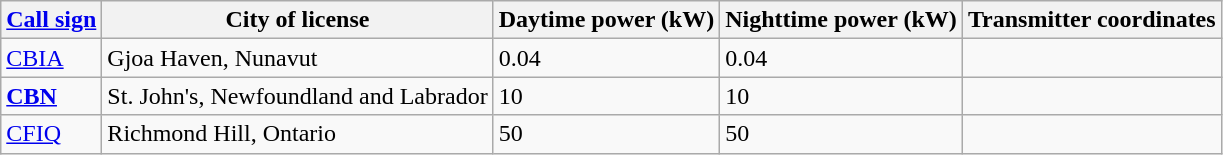<table class="wikitable sortable">
<tr>
<th><a href='#'>Call sign</a></th>
<th>City of license</th>
<th>Daytime power (kW)</th>
<th>Nighttime power (kW)</th>
<th>Transmitter coordinates</th>
</tr>
<tr>
<td><a href='#'>CBIA</a></td>
<td>Gjoa Haven, Nunavut</td>
<td>0.04</td>
<td>0.04</td>
<td></td>
</tr>
<tr>
<td><strong><a href='#'>CBN</a></strong></td>
<td>St. John's, Newfoundland and Labrador</td>
<td>10</td>
<td>10</td>
<td></td>
</tr>
<tr>
<td><a href='#'>CFIQ</a></td>
<td>Richmond Hill, Ontario</td>
<td>50</td>
<td>50</td>
<td></td>
</tr>
</table>
